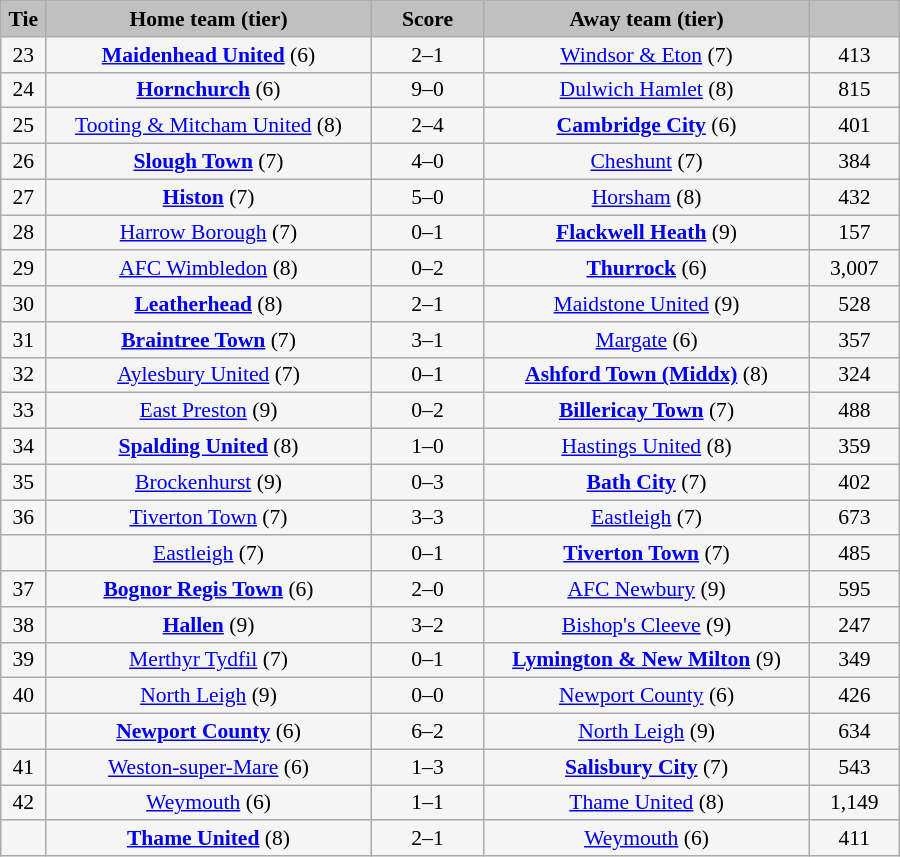<table class="wikitable" style="width: 600px; background:WhiteSmoke; text-align:center; font-size:90%">
<tr>
<td scope="col" style="width:  5.00%; background:silver;"><strong>Tie</strong></td>
<td scope="col" style="width: 36.25%; background:silver;"><strong>Home team (tier)</strong></td>
<td scope="col" style="width: 12.50%; background:silver;"><strong>Score</strong></td>
<td scope="col" style="width: 36.25%; background:silver;"><strong>Away team (tier)</strong></td>
<td scope="col" style="width: 10.00%; background:silver;"><strong></strong></td>
</tr>
<tr>
<td>23</td>
<td><strong><a href='#'>Maidenhead United</a></strong> (6)</td>
<td>2–1</td>
<td><a href='#'>Windsor & Eton</a> (7)</td>
<td>413</td>
</tr>
<tr>
<td>24</td>
<td><strong><a href='#'>Hornchurch</a></strong> (6)</td>
<td>9–0</td>
<td><a href='#'>Dulwich Hamlet</a> (8)</td>
<td>815</td>
</tr>
<tr>
<td>25</td>
<td><a href='#'>Tooting & Mitcham United</a> (8)</td>
<td>2–4</td>
<td><strong><a href='#'>Cambridge City</a></strong> (6)</td>
<td>401</td>
</tr>
<tr>
<td>26</td>
<td><strong><a href='#'>Slough Town</a></strong> (7)</td>
<td>4–0</td>
<td><a href='#'>Cheshunt</a> (7)</td>
<td>384</td>
</tr>
<tr>
<td>27</td>
<td><strong><a href='#'>Histon</a></strong> (7)</td>
<td>5–0</td>
<td><a href='#'>Horsham</a> (8)</td>
<td>432</td>
</tr>
<tr>
<td>28</td>
<td><a href='#'>Harrow Borough</a> (7)</td>
<td>0–1</td>
<td><strong><a href='#'>Flackwell Heath</a></strong> (9)</td>
<td>157</td>
</tr>
<tr>
<td>29</td>
<td><a href='#'>AFC Wimbledon</a> (8)</td>
<td>0–2</td>
<td><strong><a href='#'>Thurrock</a></strong> (6)</td>
<td>3,007</td>
</tr>
<tr>
<td>30</td>
<td><strong><a href='#'>Leatherhead</a></strong> (8)</td>
<td>2–1</td>
<td><a href='#'>Maidstone United</a> (9)</td>
<td>528</td>
</tr>
<tr>
<td>31</td>
<td><strong><a href='#'>Braintree Town</a></strong> (7)</td>
<td>3–1</td>
<td><a href='#'>Margate</a> (6)</td>
<td>357</td>
</tr>
<tr>
<td>32</td>
<td><a href='#'>Aylesbury United</a> (7)</td>
<td>0–1</td>
<td><strong><a href='#'>Ashford Town (Middx)</a></strong> (8)</td>
<td>324</td>
</tr>
<tr>
<td>33</td>
<td><a href='#'>East Preston</a> (9)</td>
<td>0–2</td>
<td><strong><a href='#'>Billericay Town</a></strong> (7)</td>
<td>488</td>
</tr>
<tr>
<td>34</td>
<td><strong><a href='#'>Spalding United</a></strong> (8)</td>
<td>1–0</td>
<td><a href='#'>Hastings United</a> (8)</td>
<td>359</td>
</tr>
<tr>
<td>35</td>
<td><a href='#'>Brockenhurst</a> (9)</td>
<td>0–3</td>
<td><strong><a href='#'>Bath City</a></strong> (7)</td>
<td>402</td>
</tr>
<tr>
<td>36</td>
<td><a href='#'>Tiverton Town</a> (7)</td>
<td>3–3</td>
<td><a href='#'>Eastleigh</a> (7)</td>
<td>673</td>
</tr>
<tr>
<td><em></em></td>
<td><a href='#'>Eastleigh</a> (7)</td>
<td>0–1</td>
<td><strong><a href='#'>Tiverton Town</a></strong> (7)</td>
<td>485</td>
</tr>
<tr>
<td>37</td>
<td><strong><a href='#'>Bognor Regis Town</a></strong> (6)</td>
<td>2–0</td>
<td><a href='#'>AFC Newbury</a> (9)</td>
<td>595</td>
</tr>
<tr>
<td>38</td>
<td><strong><a href='#'>Hallen</a></strong> (9)</td>
<td>3–2</td>
<td><a href='#'>Bishop's Cleeve</a> (9)</td>
<td>247</td>
</tr>
<tr>
<td>39</td>
<td><a href='#'>Merthyr Tydfil</a> (7)</td>
<td>0–1</td>
<td><strong><a href='#'>Lymington & New Milton</a></strong> (9)</td>
<td>349</td>
</tr>
<tr>
<td>40</td>
<td><a href='#'>North Leigh</a> (9)</td>
<td>0–0</td>
<td><a href='#'>Newport County</a> (6)</td>
<td>426</td>
</tr>
<tr>
<td><em></em></td>
<td><strong><a href='#'>Newport County</a></strong> (6)</td>
<td>6–2</td>
<td><a href='#'>North Leigh</a> (9)</td>
<td>634</td>
</tr>
<tr>
<td>41</td>
<td><a href='#'>Weston-super-Mare</a> (6)</td>
<td>1–3</td>
<td><strong><a href='#'>Salisbury City</a></strong> (7)</td>
<td>543</td>
</tr>
<tr>
<td>42</td>
<td><a href='#'>Weymouth</a> (6)</td>
<td>1–1</td>
<td><a href='#'>Thame United</a> (8)</td>
<td>1,149</td>
</tr>
<tr>
<td><em></em></td>
<td><strong><a href='#'>Thame United</a></strong> (8)</td>
<td>2–1</td>
<td><a href='#'>Weymouth</a> (6)</td>
<td>411</td>
</tr>
</table>
